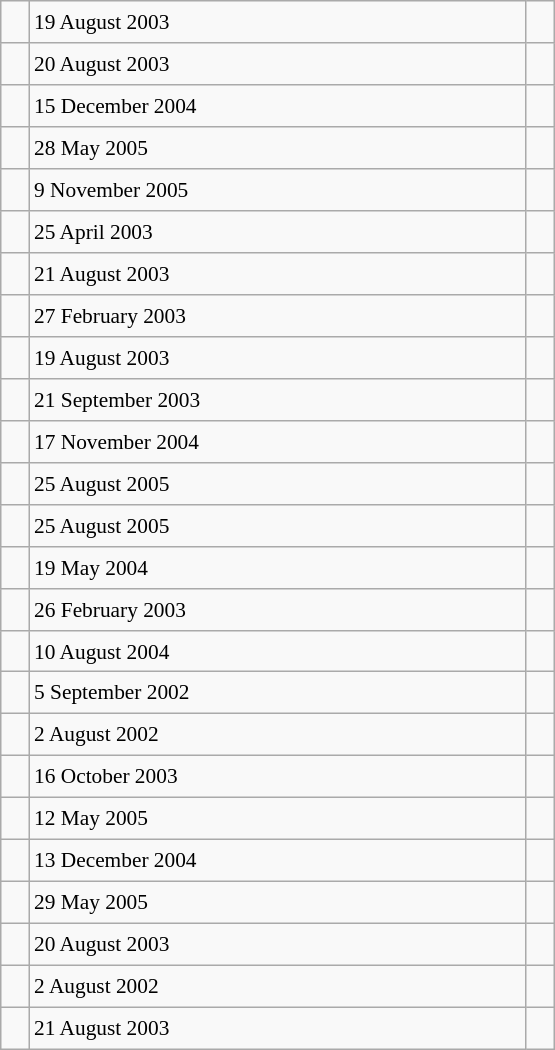<table class="wikitable" style="font-size: 89%; float: left; width: 26em; margin-right: 1em; height: 700px">
<tr>
<td></td>
<td>19 August 2003</td>
<td></td>
</tr>
<tr>
<td></td>
<td>20 August 2003</td>
<td></td>
</tr>
<tr>
<td></td>
<td>15 December 2004</td>
<td></td>
</tr>
<tr>
<td></td>
<td>28 May 2005</td>
<td></td>
</tr>
<tr>
<td></td>
<td>9 November 2005</td>
<td></td>
</tr>
<tr>
<td></td>
<td>25 April 2003</td>
<td></td>
</tr>
<tr>
<td></td>
<td>21 August 2003</td>
<td></td>
</tr>
<tr>
<td></td>
<td>27 February 2003</td>
<td></td>
</tr>
<tr>
<td></td>
<td>19 August 2003</td>
<td></td>
</tr>
<tr>
<td></td>
<td>21 September 2003</td>
<td></td>
</tr>
<tr>
<td></td>
<td>17 November 2004</td>
<td></td>
</tr>
<tr>
<td></td>
<td>25 August 2005</td>
<td></td>
</tr>
<tr>
<td></td>
<td>25 August 2005</td>
<td></td>
</tr>
<tr>
<td></td>
<td>19 May 2004</td>
<td></td>
</tr>
<tr>
<td></td>
<td>26 February 2003</td>
<td></td>
</tr>
<tr>
<td></td>
<td>10 August 2004</td>
<td></td>
</tr>
<tr>
<td></td>
<td>5 September 2002</td>
<td></td>
</tr>
<tr>
<td></td>
<td>2 August 2002</td>
<td></td>
</tr>
<tr>
<td></td>
<td>16 October 2003</td>
<td></td>
</tr>
<tr>
<td></td>
<td>12 May 2005</td>
<td></td>
</tr>
<tr>
<td></td>
<td>13 December 2004</td>
<td></td>
</tr>
<tr>
<td></td>
<td>29 May 2005</td>
<td></td>
</tr>
<tr>
<td></td>
<td>20 August 2003</td>
<td></td>
</tr>
<tr>
<td></td>
<td>2 August 2002</td>
<td></td>
</tr>
<tr>
<td></td>
<td>21 August 2003</td>
<td></td>
</tr>
</table>
